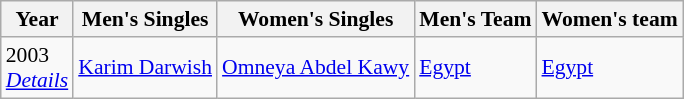<table class=wikitable style="font-size:90%;">
<tr>
<th>Year</th>
<th>Men's Singles</th>
<th>Women's Singles</th>
<th>Men's Team</th>
<th>Women's team</th>
</tr>
<tr>
<td>2003<br><em><a href='#'>Details</a></em></td>
<td> <a href='#'>Karim Darwish</a></td>
<td> <a href='#'>Omneya Abdel Kawy</a></td>
<td> <a href='#'>Egypt</a></td>
<td> <a href='#'>Egypt</a></td>
</tr>
</table>
